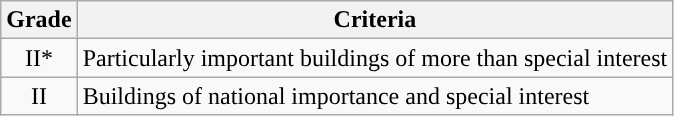<table class="wikitable">
<tr>
<th>Grade</th>
<th>Criteria</th>
</tr>
<tr>
<td align="center" >II*</td>
<td>Particularly important buildings of more than special interest</td>
</tr>
<tr>
<td align="center" >II</td>
<td>Buildings of national importance and special interest</td>
</tr>
</table>
